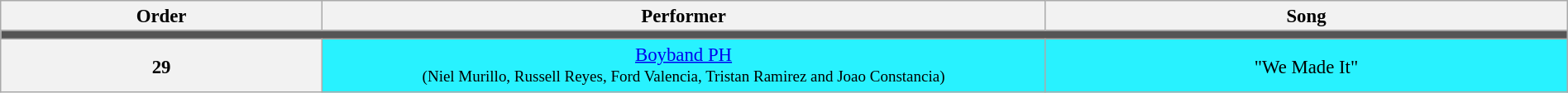<table class="wikitable" style="text-align:center; line-height:17px; width:100%; font-size: 95%;">
<tr>
<th style="width:08%;">Order</th>
<th style="width:18%;">Performer</th>
<th style="width:13%;">Song</th>
</tr>
<tr>
<td colspan="3" style="background:#555;"></td>
</tr>
<tr>
<th>29</th>
<td style="background:#28f2ff;"><a href='#'>Boyband PH</a> <br> <small>(Niel Murillo, Russell Reyes, Ford Valencia, Tristan Ramirez and Joao Constancia)</small></td>
<td style="background:#28f2ff;">"We Made It"</td>
</tr>
</table>
